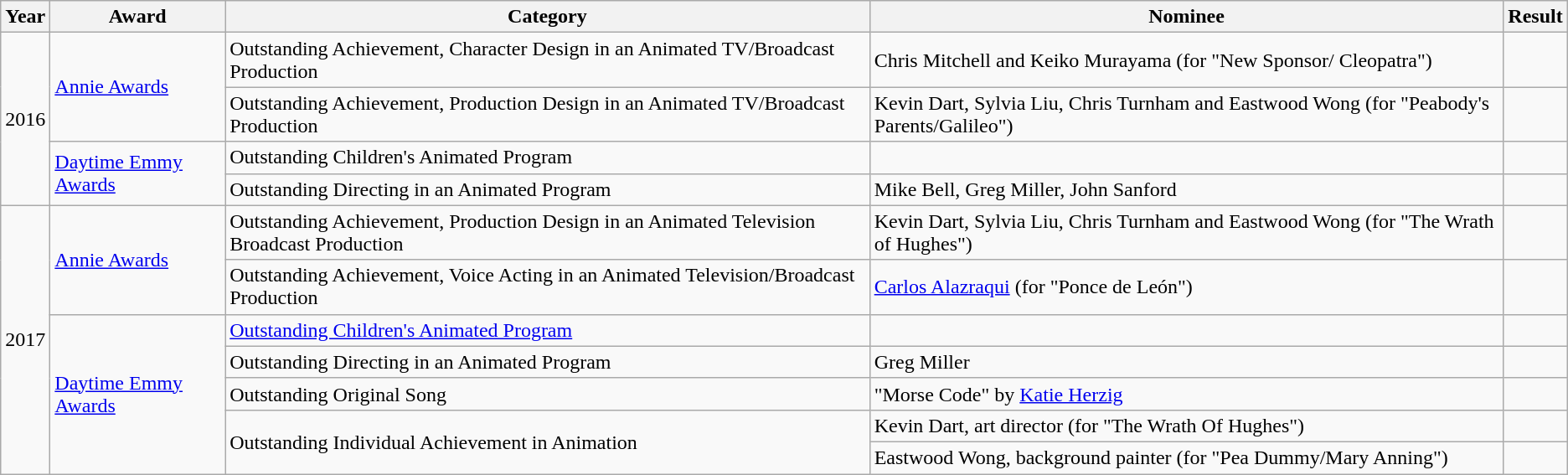<table class=wikitable>
<tr>
<th>Year</th>
<th>Award</th>
<th>Category</th>
<th>Nominee</th>
<th>Result</th>
</tr>
<tr>
<td rowspan=4>2016</td>
<td rowspan=2><a href='#'>Annie Awards</a></td>
<td>Outstanding Achievement, Character Design in an Animated TV/Broadcast Production</td>
<td>Chris Mitchell and Keiko Murayama (for "New Sponsor/ Cleopatra")</td>
<td></td>
</tr>
<tr>
<td>Outstanding Achievement, Production Design in an Animated TV/Broadcast Production</td>
<td>Kevin Dart, Sylvia Liu, Chris Turnham and Eastwood Wong (for "Peabody's Parents/Galileo")</td>
<td></td>
</tr>
<tr>
<td rowspan=2><a href='#'>Daytime Emmy Awards</a></td>
<td>Outstanding Children's Animated Program</td>
<td></td>
<td></td>
</tr>
<tr>
<td>Outstanding Directing in an Animated Program</td>
<td>Mike Bell, Greg Miller, John Sanford</td>
<td></td>
</tr>
<tr>
<td rowspan=7>2017</td>
<td rowspan=2><a href='#'>Annie Awards</a></td>
<td>Outstanding Achievement, Production Design in an Animated Television Broadcast Production</td>
<td>Kevin Dart, Sylvia Liu, Chris Turnham and Eastwood Wong (for "The Wrath of Hughes")</td>
<td></td>
</tr>
<tr>
<td>Outstanding Achievement, Voice Acting in an Animated Television/Broadcast Production</td>
<td><a href='#'>Carlos Alazraqui</a> (for "Ponce de León")</td>
<td></td>
</tr>
<tr>
<td rowspan=5><a href='#'>Daytime Emmy Awards</a></td>
<td><a href='#'>Outstanding Children's Animated Program</a></td>
<td></td>
<td></td>
</tr>
<tr>
<td>Outstanding Directing in an Animated Program</td>
<td>Greg Miller</td>
<td></td>
</tr>
<tr>
<td>Outstanding Original Song</td>
<td>"Morse Code" by <a href='#'>Katie Herzig</a></td>
<td></td>
</tr>
<tr>
<td rowspan=2>Outstanding Individual Achievement in Animation</td>
<td>Kevin Dart, art director (for "The Wrath Of Hughes")</td>
<td></td>
</tr>
<tr>
<td>Eastwood Wong, background painter (for "Pea Dummy/Mary Anning")</td>
<td></td>
</tr>
</table>
